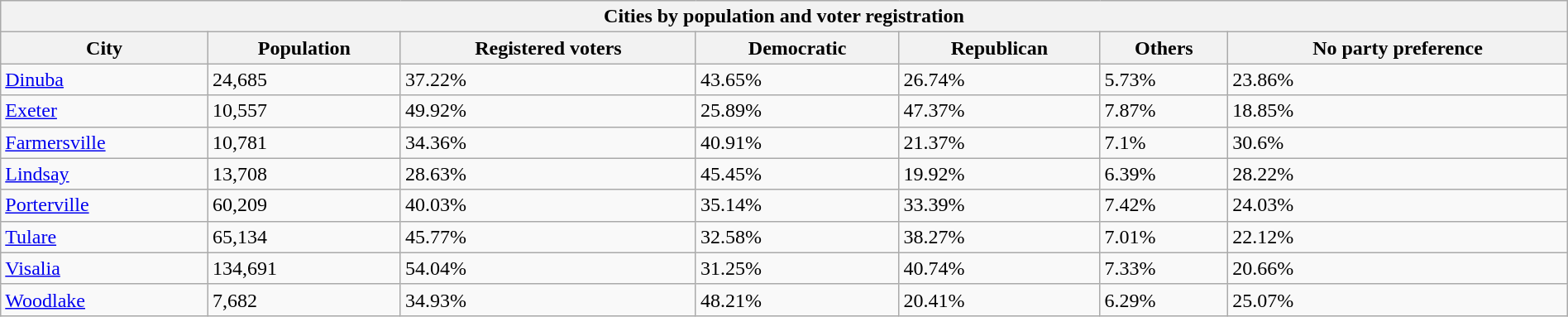<table class="wikitable collapsible collapsed sortable" style="width: 100%;">
<tr>
<th colspan="8">Cities by population and voter registration</th>
</tr>
<tr>
<th>City</th>
<th data-sort-type="number">Population</th>
<th data-sort-type="number">Registered voters<br></th>
<th data-sort-type="number">Democratic</th>
<th data-sort-type="number">Republican</th>
<th data-sort-type="number">Others</th>
<th data-sort-type="number">No party preference</th>
</tr>
<tr>
<td><a href='#'>Dinuba</a></td>
<td>24,685</td>
<td>37.22%</td>
<td>43.65%</td>
<td>26.74%</td>
<td>5.73%</td>
<td>23.86%</td>
</tr>
<tr>
<td><a href='#'>Exeter</a></td>
<td>10,557</td>
<td>49.92%</td>
<td>25.89%</td>
<td>47.37%</td>
<td>7.87%</td>
<td>18.85%</td>
</tr>
<tr>
<td><a href='#'>Farmersville</a></td>
<td>10,781</td>
<td>34.36%</td>
<td>40.91%</td>
<td>21.37%</td>
<td>7.1%</td>
<td>30.6%</td>
</tr>
<tr>
<td><a href='#'>Lindsay</a></td>
<td>13,708</td>
<td>28.63%</td>
<td>45.45%</td>
<td>19.92%</td>
<td>6.39%</td>
<td>28.22%</td>
</tr>
<tr>
<td><a href='#'>Porterville</a></td>
<td>60,209</td>
<td>40.03%</td>
<td>35.14%</td>
<td>33.39%</td>
<td>7.42%</td>
<td>24.03%</td>
</tr>
<tr>
<td><a href='#'>Tulare</a></td>
<td>65,134</td>
<td>45.77%</td>
<td>32.58%</td>
<td>38.27%</td>
<td>7.01%</td>
<td>22.12%</td>
</tr>
<tr>
<td><a href='#'>Visalia</a></td>
<td>134,691</td>
<td>54.04%</td>
<td>31.25%</td>
<td>40.74%</td>
<td>7.33%</td>
<td>20.66%</td>
</tr>
<tr>
<td><a href='#'>Woodlake</a></td>
<td>7,682</td>
<td>34.93%</td>
<td>48.21%</td>
<td>20.41%</td>
<td>6.29%</td>
<td>25.07%</td>
</tr>
</table>
